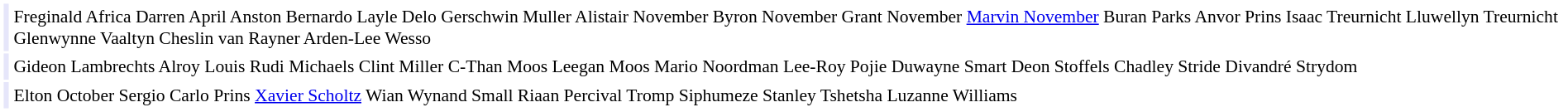<table cellpadding="2" style="border: 1px solid white; font-size:90%;">
<tr>
<td style="text-align:right;" bgcolor="lavender"></td>
<td style="text-align:left;">Freginald Africa Darren April Anston Bernardo Layle Delo Gerschwin Muller Alistair November Byron November Grant November <a href='#'>Marvin November</a> Buran Parks Anvor Prins Isaac Treurnicht Lluwellyn Treurnicht Glenwynne Vaaltyn Cheslin van Rayner Arden-Lee Wesso</td>
</tr>
<tr>
<td style="text-align:right;" bgcolor="lavender"></td>
<td style="text-align:left;">Gideon Lambrechts Alroy Louis Rudi Michaels Clint Miller C-Than Moos Leegan Moos Mario Noordman Lee-Roy Pojie Duwayne Smart Deon Stoffels Chadley Stride Divandré Strydom</td>
</tr>
<tr>
<td style="text-align:right;" bgcolor="lavender"></td>
<td style="text-align:left;">Elton October Sergio Carlo Prins <a href='#'>Xavier Scholtz</a> Wian Wynand Small Riaan Percival Tromp Siphumeze Stanley Tshetsha Luzanne Williams</td>
</tr>
</table>
